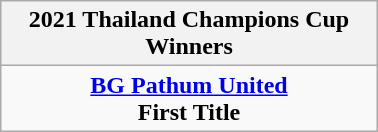<table class="wikitable" style="text-align: center; margin: 0 auto; width: 20%">
<tr>
<th>2021 Thailand Champions Cup<br>Winners</th>
</tr>
<tr>
<td align="center"><strong><a href='#'>BG Pathum United</a></strong><br><strong>First Title</strong></td>
</tr>
</table>
